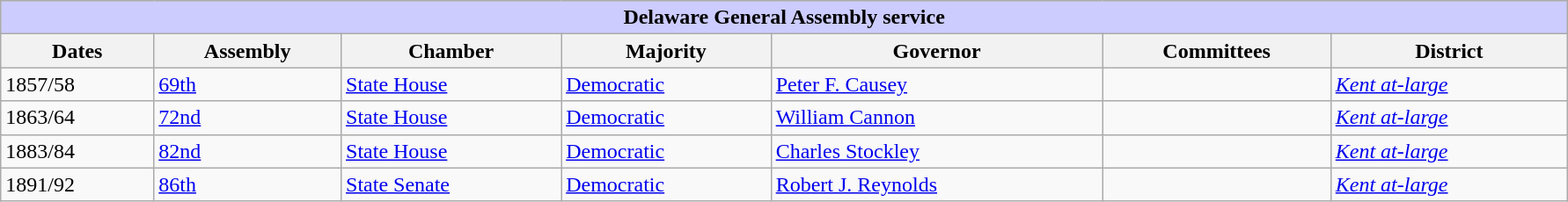<table class=wikitable style="width: 94%" style="text-align: center;" align="center">
<tr bgcolor=#cccccc>
<th colspan=7 style="background: #ccccff;">Delaware General Assembly service</th>
</tr>
<tr>
<th><strong>Dates</strong></th>
<th><strong>Assembly</strong></th>
<th><strong>Chamber</strong></th>
<th><strong>Majority</strong></th>
<th><strong>Governor</strong></th>
<th><strong>Committees</strong></th>
<th><strong>District</strong></th>
</tr>
<tr>
<td>1857/58</td>
<td><a href='#'>69th</a></td>
<td><a href='#'>State House</a></td>
<td><a href='#'>Democratic</a></td>
<td><a href='#'>Peter F. Causey</a></td>
<td></td>
<td><a href='#'><em>Kent at-large</em></a></td>
</tr>
<tr>
<td>1863/64</td>
<td><a href='#'>72nd</a></td>
<td><a href='#'>State House</a></td>
<td><a href='#'>Democratic</a></td>
<td><a href='#'>William Cannon</a></td>
<td></td>
<td><a href='#'><em>Kent at-large</em></a></td>
</tr>
<tr>
<td>1883/84</td>
<td><a href='#'>82nd</a></td>
<td><a href='#'>State House</a></td>
<td><a href='#'>Democratic</a></td>
<td><a href='#'>Charles Stockley</a></td>
<td></td>
<td><a href='#'><em>Kent at-large</em></a></td>
</tr>
<tr>
<td>1891/92</td>
<td><a href='#'>86th</a></td>
<td><a href='#'>State Senate</a></td>
<td><a href='#'>Democratic</a></td>
<td><a href='#'>Robert J. Reynolds</a></td>
<td></td>
<td><a href='#'><em>Kent at-large</em></a></td>
</tr>
</table>
